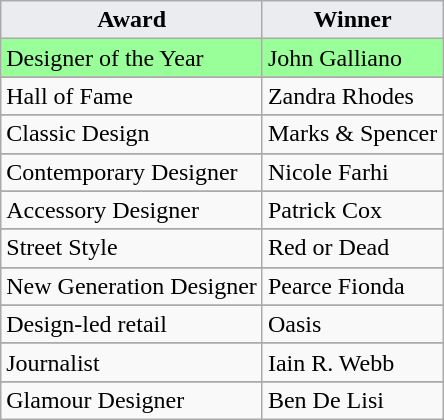<table class="wikitable">
<tr>
<th style="background:#EAECF0">Award</th>
<th style="background:#EAECF0">Winner</th>
</tr>
<tr>
<td style="background:#99ff99">Designer of the Year</td>
<td style="background:#99ff99">John Galliano</td>
</tr>
<tr>
</tr>
<tr>
<td>Hall of Fame</td>
<td>Zandra Rhodes</td>
</tr>
<tr>
</tr>
<tr>
<td>Classic Design</td>
<td>Marks & Spencer</td>
</tr>
<tr>
</tr>
<tr>
<td>Contemporary Designer</td>
<td>Nicole Farhi</td>
</tr>
<tr>
</tr>
<tr>
<td>Accessory Designer</td>
<td>Patrick Cox</td>
</tr>
<tr>
</tr>
<tr>
<td>Street Style</td>
<td>Red or Dead</td>
</tr>
<tr>
</tr>
<tr>
<td>New Generation Designer</td>
<td>Pearce Fionda</td>
</tr>
<tr>
</tr>
<tr>
<td>Design-led retail</td>
<td>Oasis</td>
</tr>
<tr>
</tr>
<tr>
<td>Journalist</td>
<td>Iain R. Webb</td>
</tr>
<tr>
</tr>
<tr>
<td>Glamour Designer</td>
<td>Ben De Lisi</td>
</tr>
</table>
